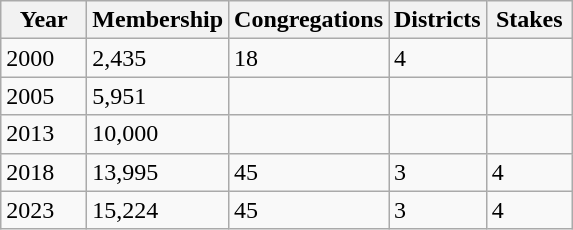<table class="wikitable">
<tr>
<th width="50">Year</th>
<th width="50">Membership</th>
<th width="60">Congregations</th>
<th width="50">Districts</th>
<th width="50">Stakes</th>
</tr>
<tr>
<td>2000</td>
<td>2,435</td>
<td>18</td>
<td>4</td>
<td></td>
</tr>
<tr>
<td>2005</td>
<td>5,951</td>
<td></td>
<td></td>
<td></td>
</tr>
<tr>
<td>2013</td>
<td>10,000</td>
<td></td>
<td></td>
<td></td>
</tr>
<tr>
<td>2018</td>
<td>13,995</td>
<td>45</td>
<td>3</td>
<td>4</td>
</tr>
<tr>
<td>2023</td>
<td>15,224</td>
<td>45</td>
<td>3</td>
<td>4</td>
</tr>
</table>
